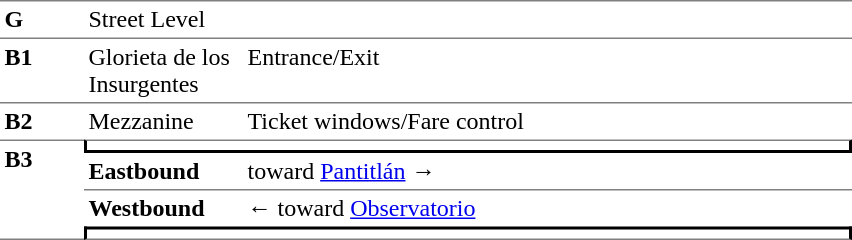<table border=0 cellspacing=0 cellpadding=3>
<tr>
<td style="border-top:solid 1px gray;" width=50 valign=top><strong>G</strong></td>
<td colspan=2 style="border-top:solid 1px gray;" width=100 valign=top>Street Level</td>
</tr>
<tr>
<td style="border-top:solid 1px gray;" width=50 valign=top><strong>B1</strong></td>
<td style="border-top:solid 1px gray;" width=100 valign=top>Glorieta de los Insurgentes</td>
<td style="border-top:solid 1px gray;" width=400 valign=top>Entrance/Exit</td>
</tr>
<tr>
<td style="border-top:solid 1px gray;" width=50 valign=top><strong>B2</strong></td>
<td style="border-top:solid 1px gray;" width=100 valign=top>Mezzanine</td>
<td style="border-top:solid 1px gray;" width=400 valign=top>Ticket windows/Fare control</td>
</tr>
<tr>
<td style="border-top:solid 1px gray;border-bottom:solid 1px gray;" width=50 rowspan=4 valign=top><strong>B3</strong></td>
<td style="border-top:solid 1px gray;border-right:solid 2px black;border-left:solid 2px black;border-bottom:solid 2px black;text-align:center;" colspan=2></td>
</tr>
<tr>
<td style="border-bottom:solid 1px gray;" width=100><strong>Eastbound</strong></td>
<td style="border-bottom:solid 1px gray;" width=390>   toward <a href='#'>Pantitlán</a>  →</td>
</tr>
<tr>
<td><strong>Westbound</strong></td>
<td>←   toward <a href='#'>Observatorio</a> </td>
</tr>
<tr>
<td style="border-top:solid 2px black;border-right:solid 2px black;border-left:solid 2px black;border-bottom:solid 1px gray;text-align:center;" colspan=2></td>
</tr>
</table>
